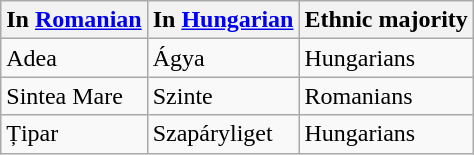<table class="wikitable collapsible sortable">
<tr>
<th>In <a href='#'>Romanian</a></th>
<th>In <a href='#'> Hungarian</a></th>
<th>Ethnic majority</th>
</tr>
<tr>
<td>Adea</td>
<td>Ágya</td>
<td>Hungarians</td>
</tr>
<tr>
<td>Sintea Mare</td>
<td>Szinte</td>
<td>Romanians</td>
</tr>
<tr>
<td>Țipar</td>
<td>Szapáryliget</td>
<td>Hungarians</td>
</tr>
</table>
